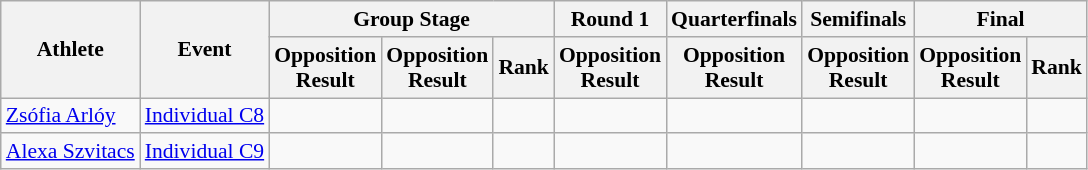<table class=wikitable style="font-size:90%">
<tr>
<th rowspan="2">Athlete</th>
<th rowspan="2">Event</th>
<th colspan="3">Group Stage</th>
<th>Round 1</th>
<th>Quarterfinals</th>
<th>Semifinals</th>
<th colspan="2">Final</th>
</tr>
<tr>
<th>Opposition<br>Result</th>
<th>Opposition<br>Result</th>
<th>Rank</th>
<th>Opposition<br>Result</th>
<th>Opposition<br>Result</th>
<th>Opposition<br>Result</th>
<th>Opposition<br>Result</th>
<th>Rank</th>
</tr>
<tr align=center>
<td align=left><a href='#'>Zsófia Arlóy</a></td>
<td align=left><a href='#'>Individual C8</a></td>
<td></td>
<td></td>
<td></td>
<td></td>
<td></td>
<td></td>
<td></td>
<td></td>
</tr>
<tr align=center>
<td align=left><a href='#'>Alexa Szvitacs</a></td>
<td align=left><a href='#'>Individual C9</a></td>
<td></td>
<td></td>
<td></td>
<td></td>
<td></td>
<td></td>
<td></td>
<td></td>
</tr>
</table>
